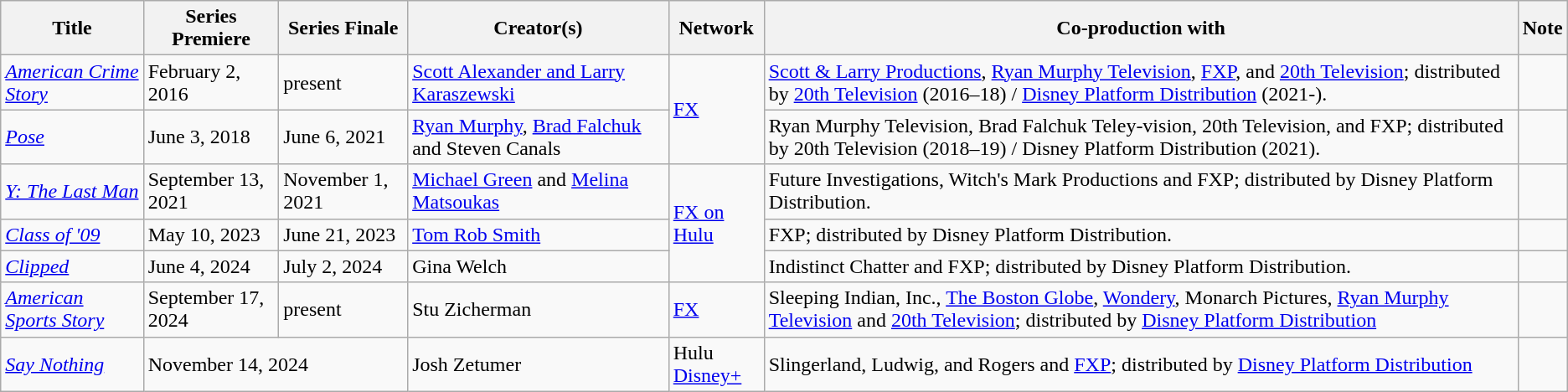<table class="wikitable sortable">
<tr>
<th>Title</th>
<th>Series Premiere</th>
<th>Series Finale</th>
<th>Creator(s)</th>
<th>Network</th>
<th>Co-production with</th>
<th>Note</th>
</tr>
<tr>
<td><em><a href='#'>American Crime Story</a></em></td>
<td>February 2, 2016</td>
<td>present</td>
<td><a href='#'>Scott Alexander and Larry Karaszewski</a></td>
<td rowspan=2><a href='#'>FX</a></td>
<td><a href='#'>Scott & Larry Productions</a>, <a href='#'>Ryan Murphy Television</a>, <a href='#'>FXP</a>, and <a href='#'>20th Television</a>; distributed by <a href='#'>20th Television</a> (2016–18) / <a href='#'>Disney Platform Distribution</a> (2021-).</td>
<td></td>
</tr>
<tr>
<td><em><a href='#'>Pose</a></em></td>
<td>June 3, 2018</td>
<td>June 6, 2021</td>
<td><a href='#'>Ryan Murphy</a>, <a href='#'>Brad Falchuk</a> and Steven Canals</td>
<td>Ryan Murphy Television, Brad Falchuk Teley-vision, 20th Television, and FXP; distributed by 20th Television (2018–19) / Disney Platform Distribution (2021).</td>
<td></td>
</tr>
<tr>
<td><em><a href='#'>Y: The Last Man</a></em></td>
<td>September 13, 2021</td>
<td>November 1, 2021</td>
<td><a href='#'>Michael Green</a> and <a href='#'>Melina Matsoukas</a></td>
<td rowspan=3><a href='#'>FX on Hulu</a></td>
<td>Future Investigations, Witch's Mark Productions and FXP; distributed by Disney Platform Distribution.</td>
<td></td>
</tr>
<tr>
<td><em><a href='#'>Class of '09</a></em></td>
<td>May 10, 2023</td>
<td>June 21, 2023</td>
<td><a href='#'>Tom Rob Smith</a></td>
<td>FXP; distributed by Disney Platform Distribution.</td>
<td></td>
</tr>
<tr>
<td><em><a href='#'>Clipped</a></em></td>
<td>June 4, 2024</td>
<td>July 2, 2024</td>
<td>Gina Welch</td>
<td>Indistinct Chatter and FXP; distributed by Disney Platform Distribution.</td>
<td></td>
</tr>
<tr>
<td><em><a href='#'>American Sports Story</a></em></td>
<td>September 17, 2024</td>
<td>present</td>
<td>Stu Zicherman</td>
<td><a href='#'>FX</a></td>
<td>Sleeping Indian, Inc., <a href='#'>The Boston Globe</a>, <a href='#'>Wondery</a>, Monarch Pictures, <a href='#'>Ryan Murphy Television</a> and <a href='#'>20th Television</a>; distributed by <a href='#'>Disney Platform Distribution</a></td>
<td></td>
</tr>
<tr>
<td><em><a href='#'>Say Nothing</a></em></td>
<td colspan="2">November 14, 2024</td>
<td>Josh Zetumer</td>
<td>Hulu<br><a href='#'>Disney+</a></td>
<td>Slingerland, Ludwig, and Rogers and <a href='#'>FXP</a>; distributed by <a href='#'>Disney Platform Distribution</a></td>
<td></td>
</tr>
</table>
